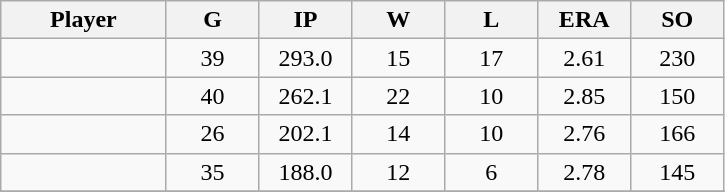<table class="wikitable sortable">
<tr>
<th bgcolor="#DDDDFF" width="16%">Player</th>
<th bgcolor="#DDDDFF" width="9%">G</th>
<th bgcolor="#DDDDFF" width="9%">IP</th>
<th bgcolor="#DDDDFF" width="9%">W</th>
<th bgcolor="#DDDDFF" width="9%">L</th>
<th bgcolor="#DDDDFF" width="9%">ERA</th>
<th bgcolor="#DDDDFF" width="9%">SO</th>
</tr>
<tr align="center">
<td></td>
<td>39</td>
<td>293.0</td>
<td>15</td>
<td>17</td>
<td>2.61</td>
<td>230</td>
</tr>
<tr align="center">
<td></td>
<td>40</td>
<td>262.1</td>
<td>22</td>
<td>10</td>
<td>2.85</td>
<td>150</td>
</tr>
<tr align="center">
<td></td>
<td>26</td>
<td>202.1</td>
<td>14</td>
<td>10</td>
<td>2.76</td>
<td>166</td>
</tr>
<tr align="center">
<td></td>
<td>35</td>
<td>188.0</td>
<td>12</td>
<td>6</td>
<td>2.78</td>
<td>145</td>
</tr>
<tr align="center">
</tr>
</table>
